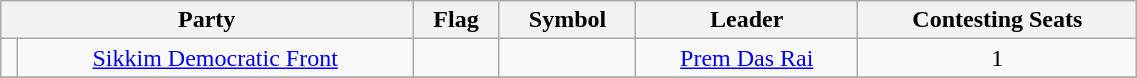<table class="wikitable" width="60%" style="text-align:center">
<tr>
<th colspan="2">Party</th>
<th>Flag</th>
<th>Symbol</th>
<th>Leader</th>
<th>Contesting Seats</th>
</tr>
<tr>
<td></td>
<td><a href='#'>Sikkim Democratic Front</a></td>
<td></td>
<td></td>
<td><a href='#'>Prem Das Rai</a></td>
<td>1</td>
</tr>
<tr>
</tr>
</table>
